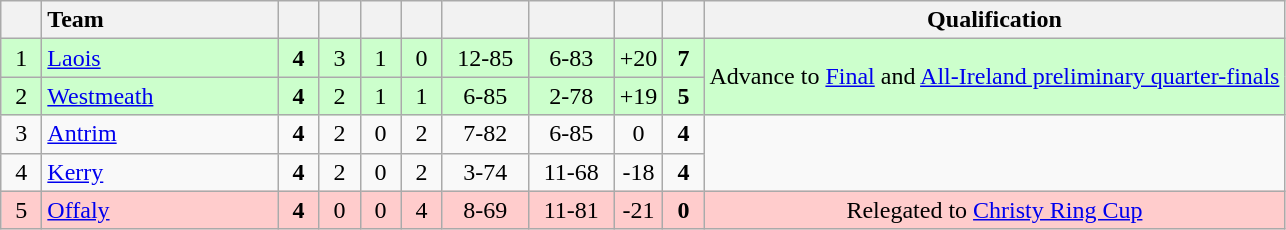<table class="wikitable" style="text-align:center">
<tr>
<th width="20"></th>
<th width="150" style="text-align:left;">Team</th>
<th width="20"></th>
<th width="20"></th>
<th width="20"></th>
<th width="20"></th>
<th width="50"></th>
<th width="50"></th>
<th width="20"></th>
<th width="20"></th>
<th>Qualification</th>
</tr>
<tr style="background:#ccffcc">
<td>1</td>
<td align="left"> <a href='#'>Laois</a></td>
<td><strong>4</strong></td>
<td>3</td>
<td>1</td>
<td>0</td>
<td>12-85</td>
<td>6-83</td>
<td>+20</td>
<td><strong>7</strong></td>
<td rowspan="2">Advance to <a href='#'>Final</a> and <a href='#'>All-Ireland preliminary quarter-finals</a></td>
</tr>
<tr style="background:#ccffcc">
<td>2</td>
<td align="left"> <a href='#'>Westmeath</a></td>
<td><strong>4</strong></td>
<td>2</td>
<td>1</td>
<td>1</td>
<td>6-85</td>
<td>2-78</td>
<td>+19</td>
<td><strong>5</strong></td>
</tr>
<tr>
<td>3</td>
<td align="left"> <a href='#'>Antrim</a></td>
<td><strong>4</strong></td>
<td>2</td>
<td>0</td>
<td>2</td>
<td>7-82</td>
<td>6-85</td>
<td>0</td>
<td><strong>4</strong></td>
<td rowspan="2"></td>
</tr>
<tr>
<td>4</td>
<td align="left"> <a href='#'>Kerry</a></td>
<td><strong>4</strong></td>
<td>2</td>
<td>0</td>
<td>2</td>
<td>3-74</td>
<td>11-68</td>
<td>-18</td>
<td><strong>4</strong></td>
</tr>
<tr style="background:#ffcccc">
<td>5</td>
<td align="left"> <a href='#'>Offaly</a></td>
<td><strong>4</strong></td>
<td>0</td>
<td>0</td>
<td>4</td>
<td>8-69</td>
<td>11-81</td>
<td>-21</td>
<td><strong>0</strong></td>
<td>Relegated to <a href='#'>Christy Ring Cup</a></td>
</tr>
</table>
